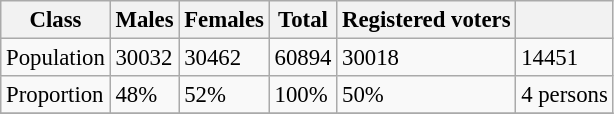<table class="wikitable sortable" style="font-size: 95%;">
<tr>
<th>Class</th>
<th>Males</th>
<th>Females</th>
<th>Total</th>
<th>Registered voters</th>
<th Households></th>
</tr>
<tr>
<td>Population</td>
<td>30032</td>
<td>30462</td>
<td>60894</td>
<td>30018</td>
<td>14451</td>
</tr>
<tr>
<td>Proportion</td>
<td>48%</td>
<td>52%</td>
<td>100%</td>
<td>50%</td>
<td>4 persons</td>
</tr>
<tr>
</tr>
</table>
